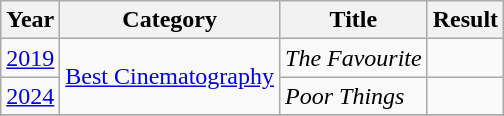<table class="wikitable">
<tr>
<th>Year</th>
<th>Category</th>
<th>Title</th>
<th>Result</th>
</tr>
<tr>
<td><a href='#'>2019</a></td>
<td rowspan="2"><a href='#'>Best Cinematography</a></td>
<td><em>The Favourite</em></td>
<td></td>
</tr>
<tr>
<td><a href='#'>2024</a></td>
<td><em>Poor Things</em></td>
<td></td>
</tr>
<tr>
</tr>
</table>
